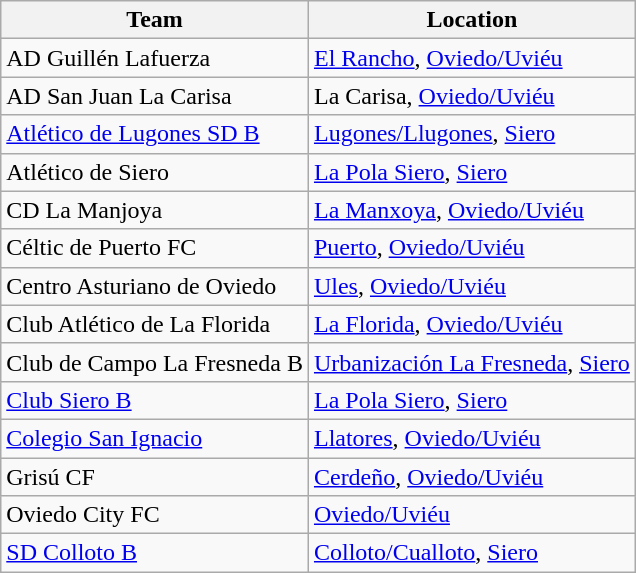<table class="wikitable">
<tr>
<th>Team</th>
<th>Location</th>
</tr>
<tr>
<td>AD Guillén Lafuerza</td>
<td><a href='#'>El Rancho</a>, <a href='#'>Oviedo/Uviéu</a></td>
</tr>
<tr>
<td>AD San Juan La Carisa</td>
<td>La Carisa, <a href='#'>Oviedo/Uviéu</a></td>
</tr>
<tr>
<td><a href='#'>Atlético de Lugones SD B</a></td>
<td><a href='#'>Lugones/Llugones</a>, <a href='#'>Siero</a></td>
</tr>
<tr>
<td>Atlético de Siero</td>
<td><a href='#'>La Pola Siero</a>, <a href='#'>Siero</a></td>
</tr>
<tr>
<td>CD La Manjoya</td>
<td><a href='#'>La Manxoya</a>, <a href='#'>Oviedo/Uviéu</a></td>
</tr>
<tr>
<td>Céltic de Puerto FC</td>
<td><a href='#'>Puerto</a>, <a href='#'>Oviedo/Uviéu</a></td>
</tr>
<tr>
<td>Centro Asturiano de Oviedo</td>
<td><a href='#'>Ules</a>, <a href='#'>Oviedo/Uviéu</a></td>
</tr>
<tr>
<td>Club Atlético de La Florida</td>
<td><a href='#'>La Florida</a>, <a href='#'>Oviedo/Uviéu</a></td>
</tr>
<tr>
<td>Club de Campo La Fresneda B</td>
<td><a href='#'>Urbanización La Fresneda</a>, <a href='#'>Siero</a></td>
</tr>
<tr>
<td><a href='#'>Club Siero B</a></td>
<td><a href='#'>La Pola Siero</a>, <a href='#'>Siero</a></td>
</tr>
<tr>
<td><a href='#'>Colegio San Ignacio</a></td>
<td><a href='#'>Llatores</a>, <a href='#'>Oviedo/Uviéu</a></td>
</tr>
<tr>
<td>Grisú CF</td>
<td><a href='#'>Cerdeño</a>, <a href='#'>Oviedo/Uviéu</a></td>
</tr>
<tr>
<td>Oviedo City FC</td>
<td><a href='#'>Oviedo/Uviéu</a></td>
</tr>
<tr>
<td><a href='#'>SD Colloto B</a></td>
<td><a href='#'>Colloto/Cualloto</a>, <a href='#'>Siero</a></td>
</tr>
</table>
